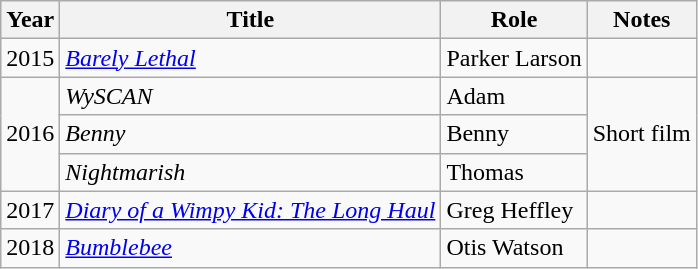<table class="wikitable">
<tr>
<th>Year</th>
<th>Title</th>
<th>Role</th>
<th>Notes</th>
</tr>
<tr>
<td>2015</td>
<td><em><a href='#'>Barely Lethal</a></em></td>
<td>Parker Larson</td>
<td></td>
</tr>
<tr>
<td rowspan="3">2016</td>
<td><em>WySCAN</em></td>
<td>Adam</td>
<td rowspan=3>Short film</td>
</tr>
<tr>
<td><em>Benny</em></td>
<td>Benny</td>
</tr>
<tr>
<td><em>Nightmarish</em></td>
<td>Thomas</td>
</tr>
<tr>
<td>2017</td>
<td><em><a href='#'> Diary of a Wimpy Kid: The Long Haul</a></em></td>
<td>Greg Heffley</td>
<td></td>
</tr>
<tr>
<td>2018</td>
<td><em><a href='#'> Bumblebee</a></em></td>
<td>Otis Watson</td>
<td></td>
</tr>
</table>
